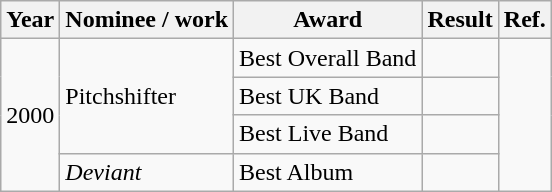<table class="wikitable">
<tr>
<th>Year</th>
<th>Nominee / work</th>
<th>Award</th>
<th>Result</th>
<th>Ref.</th>
</tr>
<tr>
<td rowspan="4">2000</td>
<td rowspan="3">Pitchshifter</td>
<td>Best Overall Band</td>
<td></td>
<td rowspan="4"></td>
</tr>
<tr>
<td>Best UK Band</td>
<td></td>
</tr>
<tr>
<td>Best Live Band</td>
<td></td>
</tr>
<tr>
<td><em>Deviant</em></td>
<td>Best Album</td>
<td></td>
</tr>
</table>
